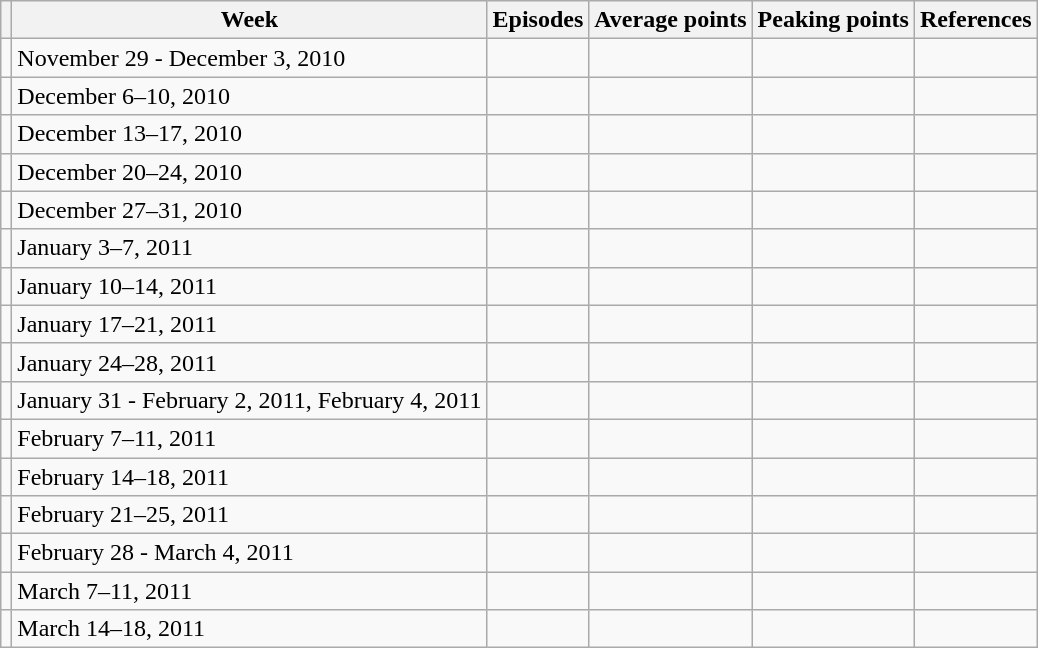<table class="wikitable">
<tr>
<th></th>
<th>Week</th>
<th>Episodes</th>
<th>Average points</th>
<th>Peaking points</th>
<th>References</th>
</tr>
<tr>
<td></td>
<td>November 29 - December 3, 2010</td>
<td></td>
<td></td>
<td></td>
<td></td>
</tr>
<tr>
<td></td>
<td>December 6–10, 2010</td>
<td></td>
<td></td>
<td></td>
<td></td>
</tr>
<tr>
<td></td>
<td>December 13–17, 2010</td>
<td></td>
<td></td>
<td></td>
<td></td>
</tr>
<tr>
<td></td>
<td>December 20–24, 2010</td>
<td></td>
<td></td>
<td></td>
<td></td>
</tr>
<tr>
<td></td>
<td>December 27–31, 2010</td>
<td></td>
<td></td>
<td></td>
<td></td>
</tr>
<tr>
<td></td>
<td>January 3–7, 2011</td>
<td></td>
<td></td>
<td></td>
<td></td>
</tr>
<tr>
<td></td>
<td>January 10–14, 2011</td>
<td></td>
<td></td>
<td></td>
<td></td>
</tr>
<tr>
<td></td>
<td>January 17–21, 2011</td>
<td></td>
<td></td>
<td></td>
<td></td>
</tr>
<tr>
<td></td>
<td>January 24–28, 2011</td>
<td></td>
<td></td>
<td></td>
<td></td>
</tr>
<tr>
<td></td>
<td>January 31 - February 2, 2011, February 4, 2011</td>
<td></td>
<td></td>
<td></td>
<td></td>
</tr>
<tr>
<td></td>
<td>February 7–11, 2011</td>
<td></td>
<td></td>
<td></td>
<td></td>
</tr>
<tr>
<td></td>
<td>February 14–18, 2011</td>
<td></td>
<td></td>
<td></td>
<td></td>
</tr>
<tr>
<td></td>
<td>February 21–25, 2011</td>
<td></td>
<td></td>
<td></td>
<td></td>
</tr>
<tr>
<td></td>
<td>February 28 - March 4, 2011</td>
<td></td>
<td></td>
<td></td>
<td></td>
</tr>
<tr>
<td></td>
<td>March 7–11, 2011</td>
<td></td>
<td></td>
<td></td>
<td></td>
</tr>
<tr>
<td></td>
<td>March 14–18, 2011</td>
<td></td>
<td></td>
<td></td>
<td></td>
</tr>
</table>
